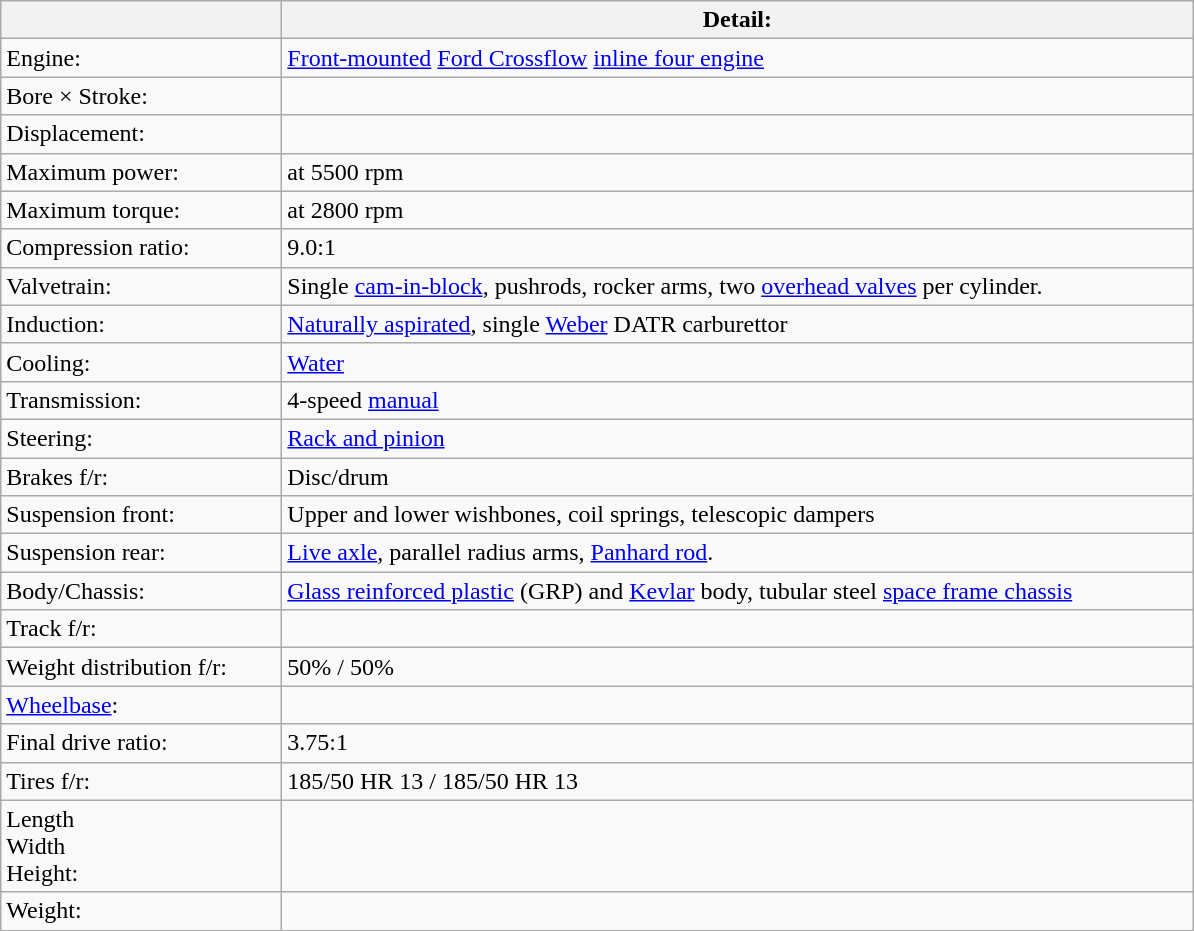<table class="wikitable defaultcenter col1left collapsible">
<tr>
<th width="180"></th>
<th width="600">Detail:</th>
</tr>
<tr>
<td>Engine:</td>
<td><a href='#'>Front-mounted</a> <a href='#'>Ford Crossflow</a> <a href='#'>inline four engine</a></td>
</tr>
<tr>
<td>Bore × Stroke:</td>
<td></td>
</tr>
<tr>
<td>Displacement:</td>
<td></td>
</tr>
<tr>
<td>Maximum power:</td>
<td> at 5500 rpm</td>
</tr>
<tr>
<td>Maximum torque:</td>
<td> at 2800 rpm</td>
</tr>
<tr>
<td>Compression ratio:</td>
<td>9.0:1</td>
</tr>
<tr>
<td>Valvetrain: </td>
<td>Single <a href='#'>cam-in-block</a>, pushrods, rocker arms, two <a href='#'>overhead valves</a> per cylinder.</td>
</tr>
<tr>
<td>Induction: </td>
<td><a href='#'>Naturally aspirated</a>, single <a href='#'>Weber</a> DATR carburettor</td>
</tr>
<tr>
<td>Cooling: </td>
<td><a href='#'>Water</a></td>
</tr>
<tr>
<td>Transmission: </td>
<td>4-speed <a href='#'>manual</a></td>
</tr>
<tr>
<td>Steering: </td>
<td><a href='#'>Rack and pinion</a></td>
</tr>
<tr>
<td>Brakes f/r:</td>
<td>Disc/drum</td>
</tr>
<tr>
<td>Suspension front:</td>
<td>Upper and lower wishbones, coil springs, telescopic dampers</td>
</tr>
<tr>
<td>Suspension rear:</td>
<td><a href='#'>Live axle</a>, parallel radius arms, <a href='#'>Panhard rod</a>.</td>
</tr>
<tr>
<td>Body/Chassis:</td>
<td><a href='#'>Glass reinforced plastic</a> (GRP) and <a href='#'>Kevlar</a> body, tubular steel <a href='#'>space frame chassis</a></td>
</tr>
<tr>
<td>Track f/r:</td>
<td></td>
</tr>
<tr>
<td>Weight distribution f/r:</td>
<td>50% / 50%</td>
</tr>
<tr>
<td><a href='#'>Wheelbase</a>:</td>
<td></td>
</tr>
<tr>
<td>Final drive ratio:</td>
<td>3.75:1</td>
</tr>
<tr>
<td>Tires f/r:</td>
<td>185/50 HR 13 / 185/50 HR 13</td>
</tr>
<tr>
<td>Length<br>Width<br>Height:</td>
<td><br><br></td>
</tr>
<tr>
<td>Weight:</td>
<td></td>
</tr>
</table>
